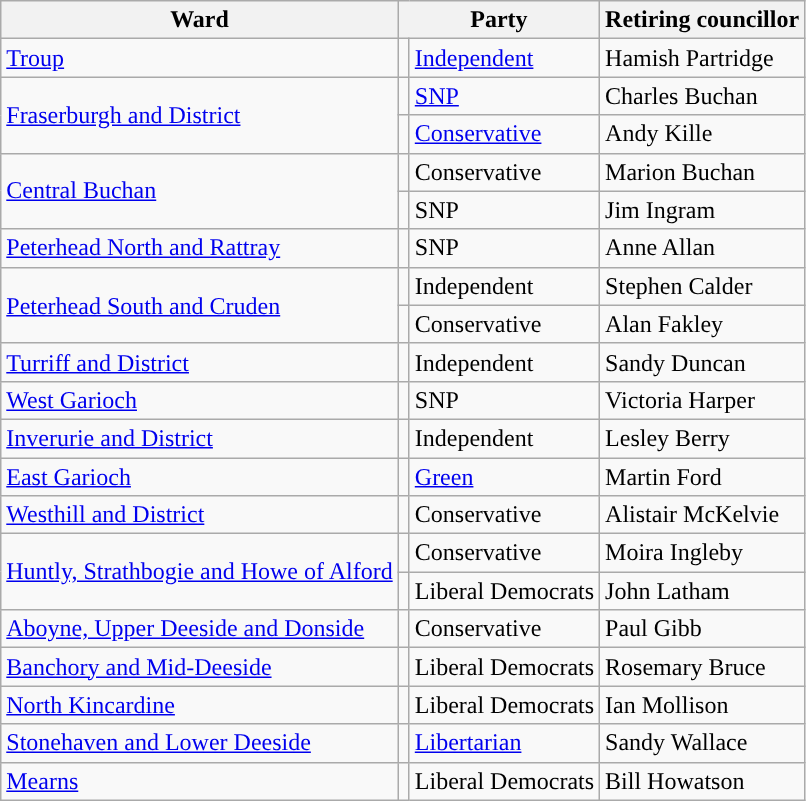<table class="wikitable sortable">
<tr>
<th scope="col">Ward</th>
<th scope="col" colspan="2">Party</th>
<th scope="col">Retiring councillor</th>
</tr>
<tr>
<td scope="row"><a href='#'>Troup</a></td>
<td style="background-color: "></td>
<td><a href='#'>Independent</a></td>
<td>Hamish Partridge</td>
</tr>
<tr>
<td scope="row" rowspan="2"><a href='#'>Fraserburgh and District</a></td>
<td style="background-color: "></td>
<td><a href='#'>SNP</a></td>
<td>Charles Buchan</td>
</tr>
<tr>
<td style="background-color: "></td>
<td><a href='#'>Conservative</a></td>
<td>Andy Kille</td>
</tr>
<tr>
<td scope="row" rowspan="2"><a href='#'>Central Buchan</a></td>
<td style="background-color: "></td>
<td>Conservative</td>
<td>Marion Buchan</td>
</tr>
<tr>
<td style="background-color: "></td>
<td>SNP</td>
<td>Jim Ingram</td>
</tr>
<tr>
<td scope="row"><a href='#'>Peterhead North and Rattray</a></td>
<td style="background-color: "></td>
<td>SNP</td>
<td>Anne Allan</td>
</tr>
<tr>
<td scope="row" rowspan="2"><a href='#'>Peterhead South and Cruden</a></td>
<td style="background-color: "></td>
<td>Independent</td>
<td>Stephen Calder</td>
</tr>
<tr>
<td style="background-color: "></td>
<td>Conservative</td>
<td>Alan Fakley</td>
</tr>
<tr>
<td scope="row"><a href='#'>Turriff and District</a></td>
<td style="background-color: "></td>
<td>Independent</td>
<td>Sandy Duncan</td>
</tr>
<tr>
<td scope="row"><a href='#'>West Garioch</a></td>
<td style="background-color: "></td>
<td>SNP</td>
<td>Victoria Harper</td>
</tr>
<tr>
<td scope="row"><a href='#'>Inverurie and District</a></td>
<td style="background-color: "></td>
<td>Independent</td>
<td>Lesley Berry</td>
</tr>
<tr>
<td scope="row"><a href='#'>East Garioch</a></td>
<td style="background-color: "></td>
<td><a href='#'>Green</a></td>
<td>Martin Ford</td>
</tr>
<tr>
<td scope="row"><a href='#'>Westhill and District</a></td>
<td style="background-color: "></td>
<td>Conservative</td>
<td>Alistair McKelvie</td>
</tr>
<tr>
<td scope="row" rowspan="2"><a href='#'>Huntly, Strathbogie and Howe of Alford</a></td>
<td style="background-color: "></td>
<td>Conservative</td>
<td>Moira Ingleby</td>
</tr>
<tr>
<td style="background-color: "></td>
<td>Liberal Democrats</td>
<td>John Latham</td>
</tr>
<tr>
<td scope="row"><a href='#'>Aboyne, Upper Deeside and Donside</a></td>
<td style="background-color: "></td>
<td>Conservative</td>
<td>Paul Gibb</td>
</tr>
<tr>
<td scope="row"><a href='#'>Banchory and Mid-Deeside</a></td>
<td style="background-color: "></td>
<td>Liberal Democrats</td>
<td>Rosemary Bruce</td>
</tr>
<tr>
<td scope="row"><a href='#'>North Kincardine</a></td>
<td style="background-color: "></td>
<td>Liberal Democrats</td>
<td>Ian Mollison</td>
</tr>
<tr>
<td scope="row"><a href='#'>Stonehaven and Lower Deeside</a></td>
<td style="background-color: "></td>
<td><a href='#'>Libertarian</a></td>
<td>Sandy Wallace</td>
</tr>
<tr>
<td scope="row"><a href='#'>Mearns</a></td>
<td style="background-color: "></td>
<td>Liberal Democrats</td>
<td>Bill Howatson</td>
</tr>
</table>
